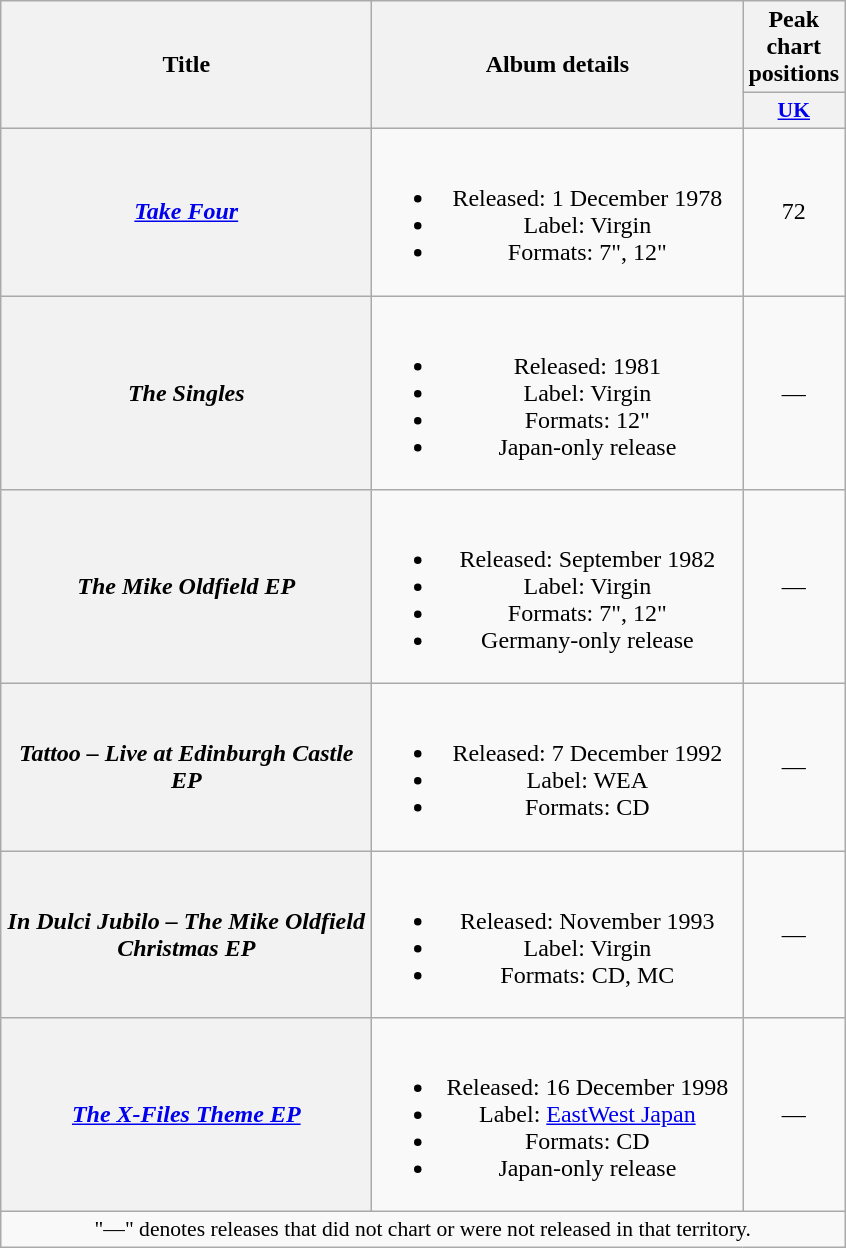<table class="wikitable plainrowheaders" style="text-align:center;">
<tr>
<th rowspan="2" scope="col" style="width:15em;">Title</th>
<th rowspan="2" scope="col" style="width:15em;">Album details</th>
<th>Peak chart positions</th>
</tr>
<tr>
<th scope="col" style="width:2em;font-size:90%;"><a href='#'>UK</a><br></th>
</tr>
<tr>
<th scope="row"><em><a href='#'>Take Four</a></em></th>
<td><br><ul><li>Released: 1 December 1978</li><li>Label: Virgin</li><li>Formats: 7", 12"</li></ul></td>
<td>72</td>
</tr>
<tr>
<th scope="row"><em>The Singles</em></th>
<td><br><ul><li>Released: 1981</li><li>Label: Virgin</li><li>Formats: 12"</li><li>Japan-only release</li></ul></td>
<td>—</td>
</tr>
<tr>
<th scope="row"><em>The Mike Oldfield EP</em></th>
<td><br><ul><li>Released: September 1982</li><li>Label: Virgin</li><li>Formats: 7", 12"</li><li>Germany-only release</li></ul></td>
<td>—</td>
</tr>
<tr>
<th scope="row"><em>Tattoo – Live at Edinburgh Castle EP</em></th>
<td><br><ul><li>Released: 7 December 1992</li><li>Label: WEA</li><li>Formats: CD</li></ul></td>
<td>—</td>
</tr>
<tr>
<th scope="row"><em>In Dulci Jubilo – The Mike Oldfield Christmas EP</em></th>
<td><br><ul><li>Released: November 1993</li><li>Label: Virgin</li><li>Formats: CD, MC</li></ul></td>
<td>—</td>
</tr>
<tr>
<th scope="row"><em><a href='#'>The X-Files Theme EP</a></em></th>
<td><br><ul><li>Released: 16 December 1998</li><li>Label: <a href='#'>EastWest Japan</a></li><li>Formats: CD</li><li>Japan-only release</li></ul></td>
<td>—</td>
</tr>
<tr>
<td colspan="3" style="font-size:90%">"—" denotes releases that did not chart or were not released in that territory.</td>
</tr>
</table>
